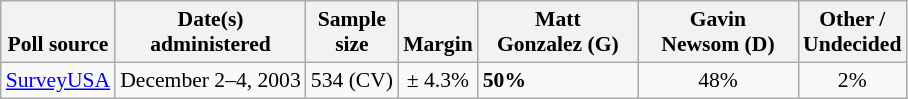<table class="wikitable" style="font-size:90%">
<tr valign=bottom>
<th>Poll source</th>
<th>Date(s)<br>administered</th>
<th>Sample<br>size</th>
<th>Margin<br></th>
<th style="width:100px;">Matt<br>Gonzalez (G)</th>
<th style="width:100px;">Gavin<br>Newsom (D)</th>
<th>Other /<br>Undecided</th>
</tr>
<tr>
<td><a href='#'>SurveyUSA</a></td>
<td align=center>December 2–4, 2003</td>
<td align=center>534 (CV)</td>
<td align=center>± 4.3%</td>
<td><strong>50%</strong></td>
<td align=center>48%</td>
<td align=center>2%</td>
</tr>
</table>
